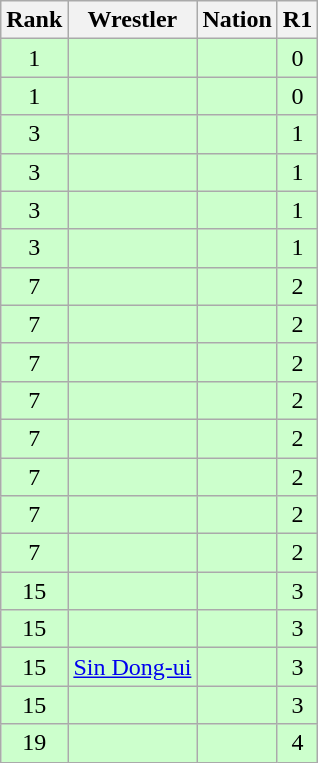<table class="wikitable sortable" style="text-align:center;">
<tr>
<th>Rank</th>
<th>Wrestler</th>
<th>Nation</th>
<th>R1</th>
</tr>
<tr style="background:#cfc;">
<td>1</td>
<td align=left></td>
<td align=left></td>
<td>0</td>
</tr>
<tr style="background:#cfc;">
<td>1</td>
<td align=left></td>
<td align=left></td>
<td>0</td>
</tr>
<tr style="background:#cfc;">
<td>3</td>
<td align=left></td>
<td align=left></td>
<td>1</td>
</tr>
<tr style="background:#cfc;">
<td>3</td>
<td align=left></td>
<td align=left></td>
<td>1</td>
</tr>
<tr style="background:#cfc;">
<td>3</td>
<td align=left></td>
<td align=left></td>
<td>1</td>
</tr>
<tr style="background:#cfc;">
<td>3</td>
<td align=left></td>
<td align=left></td>
<td>1</td>
</tr>
<tr style="background:#cfc;">
<td>7</td>
<td align=left></td>
<td align=left></td>
<td>2</td>
</tr>
<tr style="background:#cfc;">
<td>7</td>
<td align=left></td>
<td align=left></td>
<td>2</td>
</tr>
<tr style="background:#cfc;">
<td>7</td>
<td align=left></td>
<td align=left></td>
<td>2</td>
</tr>
<tr style="background:#cfc;">
<td>7</td>
<td align=left></td>
<td align=left></td>
<td>2</td>
</tr>
<tr style="background:#cfc;">
<td>7</td>
<td align=left></td>
<td align=left></td>
<td>2</td>
</tr>
<tr style="background:#cfc;">
<td>7</td>
<td align=left></td>
<td align=left></td>
<td>2</td>
</tr>
<tr style="background:#cfc;">
<td>7</td>
<td align=left></td>
<td align=left></td>
<td>2</td>
</tr>
<tr style="background:#cfc;">
<td>7</td>
<td align=left></td>
<td align=left></td>
<td>2</td>
</tr>
<tr style="background:#cfc;">
<td>15</td>
<td align=left></td>
<td align=left></td>
<td>3</td>
</tr>
<tr style="background:#cfc;">
<td>15</td>
<td align=left></td>
<td align=left></td>
<td>3</td>
</tr>
<tr style="background:#cfc;">
<td>15</td>
<td align=left><a href='#'>Sin Dong-ui</a></td>
<td align=left></td>
<td>3</td>
</tr>
<tr style="background:#cfc;">
<td>15</td>
<td align=left></td>
<td align=left></td>
<td>3</td>
</tr>
<tr style="background:#cfc;">
<td>19</td>
<td align=left></td>
<td align=left></td>
<td>4</td>
</tr>
</table>
